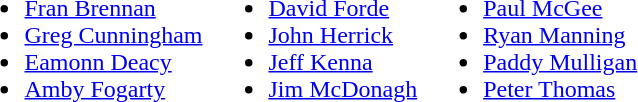<table>
<tr style="vertical-align:top">
<td><br><ul><li> <a href='#'>Fran Brennan</a></li><li> <a href='#'>Greg Cunningham</a></li><li> <a href='#'>Eamonn Deacy</a></li><li> <a href='#'>Amby Fogarty</a></li></ul></td>
<td><br><ul><li> <a href='#'>David Forde</a></li><li> <a href='#'>John Herrick</a></li><li> <a href='#'>Jeff Kenna</a></li><li> <a href='#'>Jim McDonagh</a></li></ul></td>
<td><br><ul><li> <a href='#'>Paul McGee</a></li><li> <a href='#'>Ryan Manning</a></li><li> <a href='#'>Paddy Mulligan</a></li><li> <a href='#'>Peter Thomas</a></li></ul></td>
</tr>
</table>
